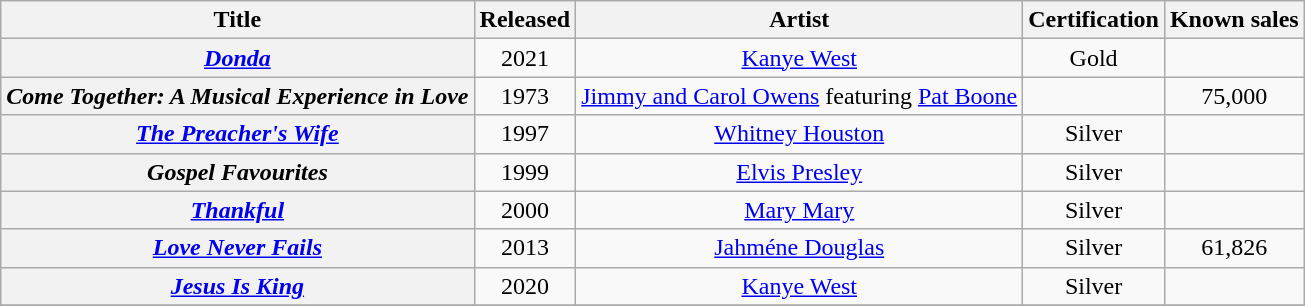<table class="wikitable plainrowheaders" style="text-align:center;">
<tr>
<th>Title</th>
<th>Released</th>
<th>Artist</th>
<th>Certification</th>
<th>Known sales</th>
</tr>
<tr>
<th scope="row"><em><a href='#'>Donda</a></em></th>
<td>2021</td>
<td><a href='#'>Kanye West</a></td>
<td>Gold</td>
<td></td>
</tr>
<tr>
<th scope="row"><em>Come Together: A Musical Experience in Love</em></th>
<td>1973</td>
<td><a href='#'>Jimmy and Carol Owens</a> featuring <a href='#'>Pat Boone</a></td>
<td></td>
<td>75,000</td>
</tr>
<tr>
<th scope="row"><em><a href='#'>The Preacher's Wife</a></em></th>
<td>1997</td>
<td><a href='#'>Whitney Houston</a></td>
<td>Silver</td>
<td></td>
</tr>
<tr>
<th scope="row"><em>Gospel Favourites</em></th>
<td>1999</td>
<td><a href='#'>Elvis Presley</a></td>
<td>Silver</td>
<td></td>
</tr>
<tr>
<th scope="row"><em><a href='#'>Thankful</a></em></th>
<td>2000</td>
<td><a href='#'>Mary Mary</a></td>
<td>Silver</td>
<td></td>
</tr>
<tr>
<th scope="row"><em><a href='#'>Love Never Fails</a></em></th>
<td>2013</td>
<td><a href='#'>Jahméne Douglas</a></td>
<td>Silver</td>
<td>61,826</td>
</tr>
<tr>
<th scope="row"><em><a href='#'>Jesus Is King</a></em></th>
<td>2020</td>
<td><a href='#'>Kanye West</a></td>
<td>Silver</td>
<td></td>
</tr>
<tr>
</tr>
</table>
